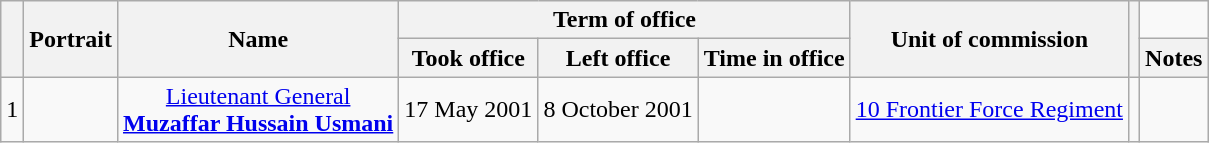<table class="wikitable" style="text-align:center">
<tr>
<th rowspan=2></th>
<th rowspan=2>Portrait</th>
<th rowspan=2>Name<br></th>
<th colspan=3>Term of office</th>
<th rowspan=2>Unit of commission</th>
<th rowspan=2></th>
</tr>
<tr>
<th>Took office</th>
<th>Left office</th>
<th>Time in office</th>
<th>Notes</th>
</tr>
<tr>
<td>1</td>
<td></td>
<td><a href='#'>Lieutenant General</a><br><strong><a href='#'>Muzaffar Hussain Usmani</a></strong> <br></td>
<td>17 May 2001</td>
<td>8 October 2001</td>
<td></td>
<td><a href='#'>10 Frontier Force Regiment</a></td>
<td></td>
<td></td>
</tr>
</table>
